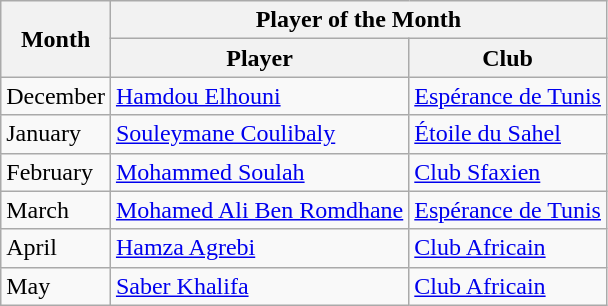<table class="wikitable">
<tr>
<th rowspan="2">Month</th>
<th colspan="2">Player of the Month</th>
</tr>
<tr>
<th>Player</th>
<th>Club</th>
</tr>
<tr>
<td>December</td>
<td> <a href='#'>Hamdou Elhouni</a></td>
<td><a href='#'>Espérance de Tunis</a></td>
</tr>
<tr>
<td>January</td>
<td> <a href='#'>Souleymane Coulibaly</a></td>
<td><a href='#'>Étoile du Sahel</a></td>
</tr>
<tr>
<td>February</td>
<td> <a href='#'>Mohammed Soulah</a></td>
<td><a href='#'>Club Sfaxien</a></td>
</tr>
<tr>
<td>March</td>
<td> <a href='#'>Mohamed Ali Ben Romdhane</a></td>
<td><a href='#'>Espérance de Tunis</a></td>
</tr>
<tr>
<td>April</td>
<td> <a href='#'>Hamza Agrebi</a></td>
<td><a href='#'>Club Africain</a></td>
</tr>
<tr>
<td>May</td>
<td> <a href='#'>Saber Khalifa</a></td>
<td><a href='#'>Club Africain</a></td>
</tr>
</table>
